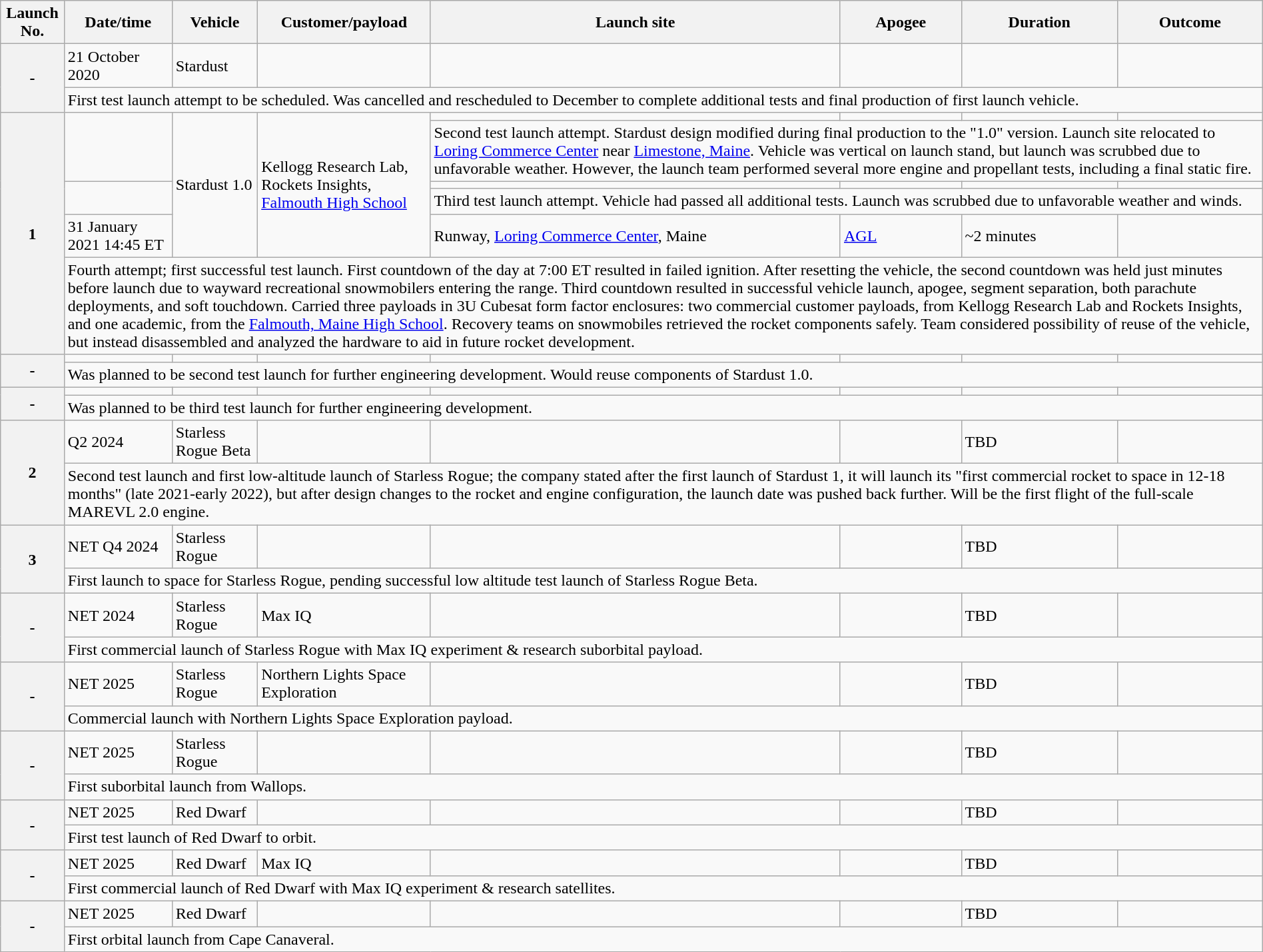<table class="wikitable plainrowheaders" style="width: 100%;">
<tr>
<th scope="col">Launch No.</th>
<th scope="col">Date/time</th>
<th scope="col">Vehicle</th>
<th scope="col">Customer/payload</th>
<th scope="col">Launch site</th>
<th scope="col">Apogee</th>
<th scope="col">Duration</th>
<th scope="col">Outcome</th>
</tr>
<tr>
<th rowspan="2">-</th>
<td>21 October 2020</td>
<td>Stardust</td>
<td></td>
<td></td>
<td> </td>
<td></td>
<td></td>
</tr>
<tr>
<td colspan="7">First test launch attempt to be scheduled. Was cancelled and rescheduled to December to complete additional tests and final production of first launch vehicle.</td>
</tr>
<tr>
<th rowspan=6>1</th>
<td rowspan=2></td>
<td rowspan=5>Stardust 1.0</td>
<td rowspan=5>Kellogg Research Lab,<br>Rockets Insights,<br><a href='#'>Falmouth High School</a></td>
<td></td>
<td> </td>
<td></td>
<td></td>
</tr>
<tr>
<td colspan=4>Second test launch attempt. Stardust design modified during final production to the "1.0" version. Launch site relocated to <a href='#'>Loring Commerce Center</a> near <a href='#'>Limestone, Maine</a>. Vehicle was vertical on launch stand, but launch was scrubbed due to unfavorable weather. However, the launch team performed several more engine and propellant tests, including a final static fire.</td>
</tr>
<tr>
<td rowspan=2></td>
<td></td>
<td> </td>
<td></td>
<td></td>
</tr>
<tr>
<td colspan=4>Third test launch attempt. Vehicle had passed all additional tests. Launch was scrubbed due to unfavorable weather and winds.</td>
</tr>
<tr>
<td>31 January 2021 14:45 ET</td>
<td>Runway, <a href='#'>Loring Commerce Center</a>, Maine</td>
<td> <a href='#'>AGL</a></td>
<td>~2 minutes</td>
<td></td>
</tr>
<tr>
<td colspan=7>Fourth attempt; first successful test launch. First countdown of the day at 7:00 ET resulted in failed ignition. After resetting the vehicle, the second countdown was held just minutes before launch due to wayward recreational snowmobilers entering the range. Third countdown resulted in successful vehicle launch, apogee, segment separation, both parachute deployments, and soft touchdown. Carried three payloads in 3U Cubesat form factor enclosures: two commercial customer payloads, from Kellogg Research Lab and Rockets Insights, and one academic, from the <a href='#'>Falmouth, Maine High School</a>. Recovery teams on snowmobiles retrieved the rocket components safely. Team considered possibility of reuse of the vehicle, but instead disassembled and analyzed the hardware to aid in future rocket development.</td>
</tr>
<tr>
<th rowspan=2>-</th>
<td></td>
<td></td>
<td></td>
<td></td>
<td> </td>
<td></td>
<td></td>
</tr>
<tr>
<td colspan=7>Was planned to be second test launch for further engineering development. Would reuse components of Stardust 1.0.</td>
</tr>
<tr>
<th rowspan=2>-</th>
<td></td>
<td></td>
<td></td>
<td></td>
<td> </td>
<td></td>
<td></td>
</tr>
<tr>
<td colspan=7>Was planned to be third test launch for further engineering development.</td>
</tr>
<tr>
<th rowspan=2>2</th>
<td> Q2 2024</td>
<td>Starless Rogue Beta</td>
<td></td>
<td></td>
<td> </td>
<td>TBD </td>
<td></td>
</tr>
<tr>
<td colspan=7>Second test launch and first low-altitude launch of Starless Rogue; the company stated after the first launch of Stardust 1, it will launch its "first commercial rocket to space in 12-18 months" (late 2021-early 2022), but after design changes to the rocket and engine configuration, the launch date was pushed back further. Will be the first flight of the full-scale MAREVL 2.0 engine.</td>
</tr>
<tr>
<th rowspan=2>3</th>
<td>NET Q4 2024</td>
<td>Starless Rogue</td>
<td></td>
<td></td>
<td> </td>
<td>TBD </td>
<td></td>
</tr>
<tr>
<td colspan=7>First launch to space for Starless Rogue, pending successful low altitude test launch of Starless Rogue Beta.</td>
</tr>
<tr>
<th rowspan=2>-</th>
<td>NET 2024</td>
<td>Starless Rogue</td>
<td>Max IQ</td>
<td></td>
<td> </td>
<td>TBD </td>
<td></td>
</tr>
<tr>
<td colspan=7>First commercial launch of Starless Rogue with Max IQ experiment & research suborbital payload.</td>
</tr>
<tr>
<th rowspan=2>-</th>
<td>NET 2025</td>
<td>Starless Rogue</td>
<td>Northern Lights Space Exploration</td>
<td></td>
<td> </td>
<td>TBD </td>
<td></td>
</tr>
<tr>
<td colspan=7>Commercial launch with Northern Lights Space Exploration payload.</td>
</tr>
<tr>
<th rowspan=2>-</th>
<td>NET 2025</td>
<td>Starless Rogue</td>
<td></td>
<td></td>
<td> </td>
<td>TBD </td>
<td></td>
</tr>
<tr>
<td colspan=7>First suborbital launch from Wallops.</td>
</tr>
<tr>
<th rowspan=2>-</th>
<td>NET 2025</td>
<td>Red Dwarf</td>
<td></td>
<td></td>
<td> </td>
<td>TBD</td>
<td></td>
</tr>
<tr>
<td colspan=7>First test launch of Red Dwarf to orbit.</td>
</tr>
<tr>
<th rowspan=2>-</th>
<td>NET 2025</td>
<td>Red Dwarf</td>
<td>Max IQ</td>
<td></td>
<td> </td>
<td>TBD</td>
<td></td>
</tr>
<tr>
<td colspan=7>First commercial launch of Red Dwarf with Max IQ experiment & research satellites.</td>
</tr>
<tr>
<th rowspan=2>-</th>
<td>NET 2025</td>
<td>Red Dwarf</td>
<td></td>
<td></td>
<td> </td>
<td>TBD</td>
<td></td>
</tr>
<tr>
<td colspan=7>First orbital launch from Cape Canaveral.</td>
</tr>
</table>
